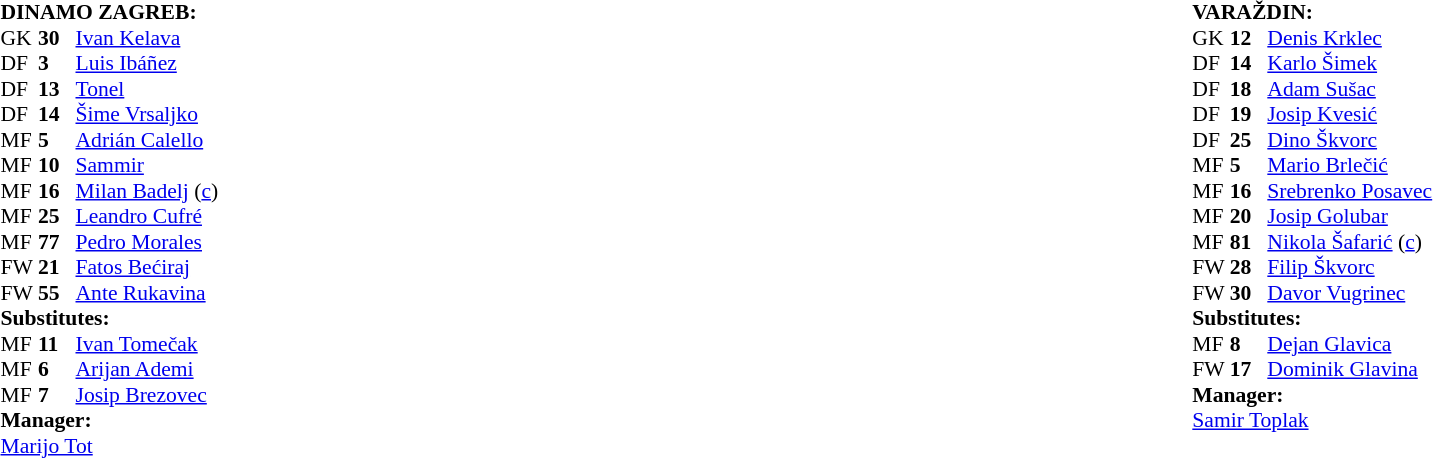<table width="100%">
<tr>
<td valign="top" width="40%"><br><table style="font-size: 90%" cellspacing="0" cellpadding="0">
<tr>
<td colspan="4"><strong>DINAMO ZAGREB:</strong></td>
</tr>
<tr>
<th width="25"></th>
<th width="25"></th>
<th width="145"></th>
<th width="35"></th>
</tr>
<tr>
<td>GK</td>
<td><strong>30</strong></td>
<td> <a href='#'>Ivan Kelava</a></td>
</tr>
<tr>
<td>DF</td>
<td><strong>3</strong></td>
<td> <a href='#'>Luis Ibáñez</a></td>
</tr>
<tr>
<td>DF</td>
<td><strong>13</strong></td>
<td> <a href='#'>Tonel</a></td>
</tr>
<tr>
<td>DF</td>
<td><strong>14</strong></td>
<td> <a href='#'>Šime Vrsaljko</a></td>
</tr>
<tr>
<td>MF</td>
<td><strong>5</strong></td>
<td> <a href='#'>Adrián Calello</a></td>
<td></td>
</tr>
<tr>
<td>MF</td>
<td><strong>10</strong></td>
<td> <a href='#'>Sammir</a></td>
<td></td>
<td></td>
</tr>
<tr>
<td>MF</td>
<td><strong>16</strong></td>
<td> <a href='#'>Milan Badelj</a> (<a href='#'>c</a>)</td>
</tr>
<tr>
<td>MF</td>
<td><strong>25</strong></td>
<td> <a href='#'>Leandro Cufré</a></td>
</tr>
<tr>
<td>MF</td>
<td><strong>77</strong></td>
<td> <a href='#'>Pedro Morales</a></td>
<td></td>
<td></td>
</tr>
<tr>
<td>FW</td>
<td><strong>21</strong></td>
<td> <a href='#'>Fatos Bećiraj</a></td>
</tr>
<tr>
<td>FW</td>
<td><strong>55</strong></td>
<td> <a href='#'>Ante Rukavina</a></td>
<td></td>
<td></td>
</tr>
<tr>
<td colspan=3><strong>Substitutes:</strong></td>
</tr>
<tr>
<td>MF</td>
<td><strong>11</strong></td>
<td> <a href='#'>Ivan Tomečak</a></td>
<td></td>
<td></td>
</tr>
<tr>
<td>MF</td>
<td><strong>6</strong></td>
<td> <a href='#'>Arijan Ademi</a></td>
<td></td>
<td></td>
</tr>
<tr>
<td>MF</td>
<td><strong>7</strong></td>
<td> <a href='#'>Josip Brezovec</a></td>
<td></td>
<td></td>
</tr>
<tr>
<td colspan=3><strong>Manager:</strong></td>
</tr>
<tr>
<td colspan="3"> <a href='#'>Marijo Tot</a></td>
</tr>
</table>
</td>
<td valign="top" width="50%"><br><table style="font-size: 90%" cellspacing="0" cellpadding="0" align="center">
<tr>
<td colspan="4"><strong>VARAŽDIN:</strong></td>
</tr>
<tr>
<th width="25"></th>
<th width="25"></th>
<th width="145"></th>
<th width="35"></th>
</tr>
<tr>
<td>GK</td>
<td><strong>12</strong></td>
<td> <a href='#'>Denis Krklec</a></td>
</tr>
<tr>
<td>DF</td>
<td><strong>14</strong></td>
<td> <a href='#'>Karlo Šimek</a></td>
</tr>
<tr>
<td>DF</td>
<td><strong>18</strong></td>
<td> <a href='#'>Adam Sušac</a></td>
</tr>
<tr>
<td>DF</td>
<td><strong>19</strong></td>
<td> <a href='#'>Josip Kvesić</a></td>
</tr>
<tr>
<td>DF</td>
<td><strong>25</strong></td>
<td> <a href='#'>Dino Škvorc</a></td>
</tr>
<tr>
<td>MF</td>
<td><strong>5</strong></td>
<td> <a href='#'>Mario Brlečić</a></td>
</tr>
<tr>
<td>MF</td>
<td><strong>16</strong></td>
<td> <a href='#'>Srebrenko Posavec</a></td>
<td></td>
<td></td>
</tr>
<tr>
<td>MF</td>
<td><strong>20</strong></td>
<td> <a href='#'>Josip Golubar</a></td>
</tr>
<tr>
<td>MF</td>
<td><strong>81</strong></td>
<td> <a href='#'>Nikola Šafarić</a> (<a href='#'>c</a>)</td>
</tr>
<tr>
<td>FW</td>
<td><strong>28</strong></td>
<td> <a href='#'>Filip Škvorc</a></td>
</tr>
<tr>
<td>FW</td>
<td><strong>30</strong></td>
<td> <a href='#'>Davor Vugrinec</a></td>
<td></td>
<td></td>
</tr>
<tr>
<td colspan=3><strong>Substitutes:</strong></td>
</tr>
<tr>
<td>MF</td>
<td><strong>8</strong></td>
<td> <a href='#'>Dejan Glavica</a></td>
<td></td>
<td></td>
</tr>
<tr>
<td>FW</td>
<td><strong>17</strong></td>
<td> <a href='#'>Dominik Glavina</a></td>
<td></td>
<td></td>
</tr>
<tr>
<td colspan=3><strong>Manager:</strong></td>
</tr>
<tr>
<td colspan="3"> <a href='#'>Samir Toplak</a></td>
</tr>
</table>
</td>
</tr>
</table>
